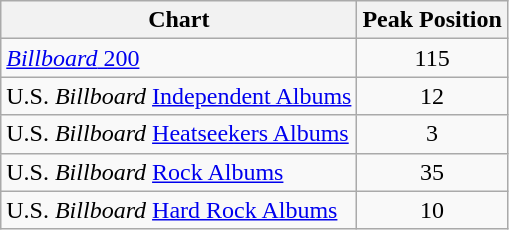<table class="wikitable sortable">
<tr>
<th>Chart</th>
<th>Peak Position</th>
</tr>
<tr>
<td><a href='#'><em>Billboard</em> 200</a></td>
<td align="center">115</td>
</tr>
<tr>
<td>U.S. <em>Billboard</em> <a href='#'>Independent Albums</a></td>
<td align="center">12</td>
</tr>
<tr>
<td>U.S. <em>Billboard</em> <a href='#'>Heatseekers Albums</a></td>
<td align="center">3</td>
</tr>
<tr>
<td>U.S. <em>Billboard</em> <a href='#'>Rock Albums</a></td>
<td align="center">35</td>
</tr>
<tr>
<td>U.S. <em>Billboard</em> <a href='#'>Hard Rock Albums</a></td>
<td align="center">10</td>
</tr>
</table>
